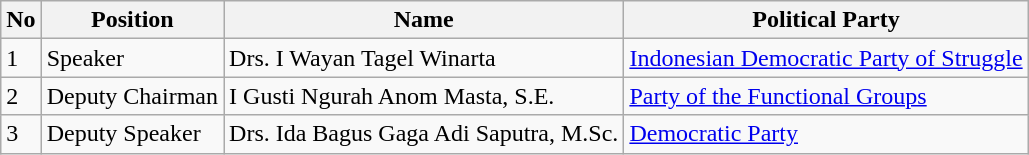<table class="wikitable">
<tr>
<th>No</th>
<th>Position</th>
<th>Name</th>
<th>Political Party</th>
</tr>
<tr>
<td>1</td>
<td>Speaker</td>
<td>Drs. I Wayan Tagel Winarta</td>
<td><a href='#'>Indonesian Democratic Party of Struggle</a></td>
</tr>
<tr>
<td>2</td>
<td>Deputy Chairman</td>
<td>I Gusti Ngurah Anom Masta, S.E.</td>
<td><a href='#'>Party of the Functional Groups</a></td>
</tr>
<tr>
<td>3</td>
<td>Deputy Speaker</td>
<td>Drs. Ida Bagus Gaga Adi Saputra, M.Sc.</td>
<td><a href='#'>Democratic Party</a></td>
</tr>
</table>
